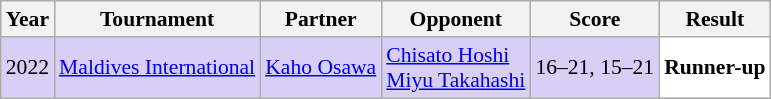<table class="sortable wikitable" style="font-size: 90%;">
<tr>
<th>Year</th>
<th>Tournament</th>
<th>Partner</th>
<th>Opponent</th>
<th>Score</th>
<th>Result</th>
</tr>
<tr style="background:#D8CEF6">
<td align="center">2022</td>
<td align="left"><a href='#'>Maldives International</a></td>
<td align="left"> <a href='#'>Kaho Osawa</a></td>
<td align="left"> <a href='#'>Chisato Hoshi</a><br> <a href='#'>Miyu Takahashi</a></td>
<td align="left">16–21, 15–21</td>
<td style="text-align:left; background:white"> <strong>Runner-up</strong></td>
</tr>
</table>
